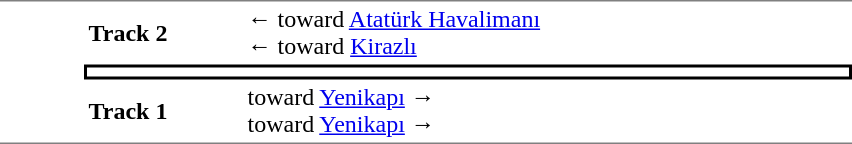<table table border=0 cellspacing=0 cellpadding=3>
<tr>
<td style="border-top:solid 1px gray;border-bottom:solid 1px gray;" width=50 rowspan=3 valign=top></td>
<td style="border-top:solid 1px gray;" width=100><strong>Track 2</strong></td>
<td style="border-top:solid 1px gray;" width=400>←  toward <a href='#'>Atatürk Havalimanı</a> <br>←  toward <a href='#'>Kirazlı</a></td>
</tr>
<tr>
<td style="border-top:solid 2px black;border-right:solid 2px black;border-left:solid 2px black;border-bottom:solid 2px black;text-align:center;" colspan=2></td>
</tr>
<tr>
<td style="border-bottom:solid 1px gray;"><strong>Track 1</strong></td>
<td style="border-bottom:solid 1px gray;"> toward <a href='#'>Yenikapı</a> →<br> toward <a href='#'>Yenikapı</a> →</td>
</tr>
</table>
